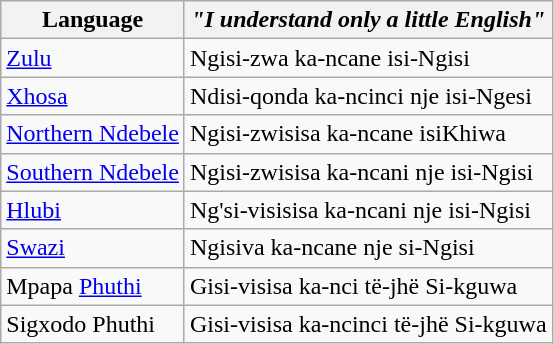<table class="wikitable">
<tr>
<th>Language</th>
<th><em>"I understand only a little English"</em></th>
</tr>
<tr>
<td><a href='#'>Zulu</a></td>
<td>Ngisi-zwa ka-ncane isi-Ngisi</td>
</tr>
<tr>
<td><a href='#'>Xhosa</a></td>
<td>Ndisi-qonda ka-ncinci nje isi-Ngesi</td>
</tr>
<tr>
<td><a href='#'>Northern Ndebele</a></td>
<td>Ngisi-zwisisa ka-ncane isiKhiwa </td>
</tr>
<tr>
<td><a href='#'>Southern Ndebele</a></td>
<td>Ngisi-zwisisa ka-ncani nje isi-Ngisi</td>
</tr>
<tr>
<td><a href='#'>Hlubi</a></td>
<td>Ng'si-visisisa ka-ncani nje isi-Ngisi</td>
</tr>
<tr>
<td><a href='#'>Swazi</a></td>
<td>Ngisiva ka-ncane nje si-Ngisi</td>
</tr>
<tr>
<td>Mpapa <a href='#'>Phuthi</a></td>
<td>Gisi-visisa ka-nci të-jhë Si-kguwa</td>
</tr>
<tr>
<td>Sigxodo Phuthi</td>
<td>Gisi-visisa ka-ncinci të-jhë Si-kguwa</td>
</tr>
</table>
